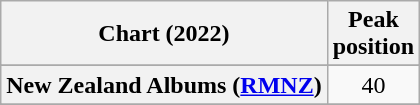<table class="wikitable sortable plainrowheaders" style="text-align:center">
<tr>
<th scope="col">Chart (2022)</th>
<th scope="col">Peak<br>position</th>
</tr>
<tr>
</tr>
<tr>
</tr>
<tr>
</tr>
<tr>
<th scope="row">New Zealand Albums (<a href='#'>RMNZ</a>)</th>
<td>40</td>
</tr>
<tr>
</tr>
<tr>
</tr>
</table>
